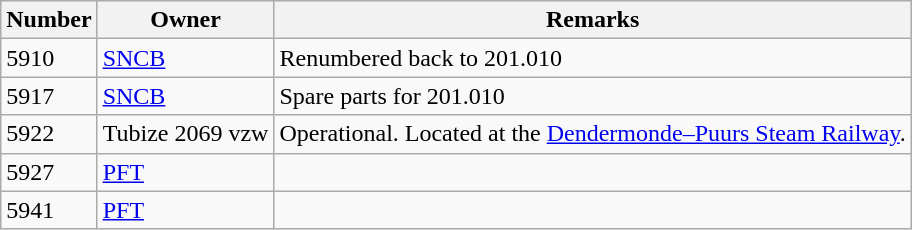<table class="wikitable sortable">
<tr>
<th>Number</th>
<th>Owner</th>
<th class="unsortable">Remarks</th>
</tr>
<tr>
<td>5910</td>
<td><a href='#'>SNCB</a></td>
<td>Renumbered back to 201.010</td>
</tr>
<tr>
<td>5917</td>
<td><a href='#'>SNCB</a></td>
<td>Spare parts for 201.010</td>
</tr>
<tr>
<td>5922</td>
<td>Tubize 2069 vzw</td>
<td>Operational. Located at the <a href='#'>Dendermonde–Puurs Steam Railway</a>.</td>
</tr>
<tr>
<td>5927</td>
<td><a href='#'>PFT</a></td>
<td></td>
</tr>
<tr>
<td>5941</td>
<td><a href='#'>PFT</a></td>
<td></td>
</tr>
</table>
